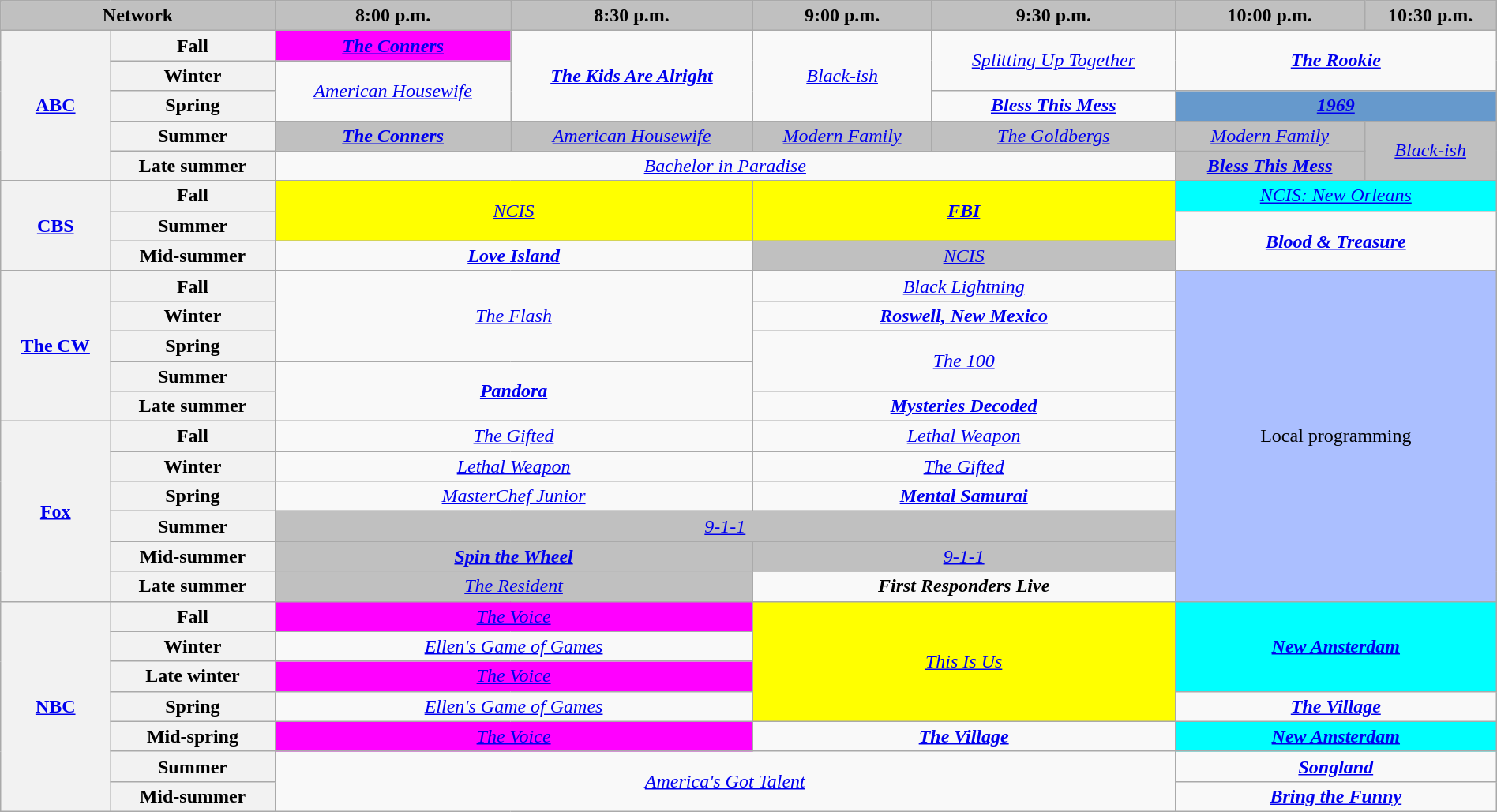<table class="wikitable" style="width:100%;margin-right:0;text-align:center">
<tr>
<th colspan="2" style="background-color:#C0C0C0;text-align:center">Network</th>
<th style="background-color:#C0C0C0;text-align:center">8:00 p.m.</th>
<th style="background-color:#C0C0C0;text-align:center">8:30 p.m.</th>
<th style="background-color:#C0C0C0;text-align:center">9:00 p.m.</th>
<th style="background-color:#C0C0C0;text-align:center">9:30 p.m.</th>
<th style="background-color:#C0C0C0;text-align:center">10:00 p.m.</th>
<th style="background-color:#C0C0C0;text-align:center">10:30 p.m.</th>
</tr>
<tr>
<th rowspan="5"><a href='#'>ABC</a></th>
<th>Fall</th>
<td style="background:#FF00FF;"><strong><em><a href='#'>The Conners</a></em></strong> </td>
<td rowspan="3"><strong><em><a href='#'>The Kids Are Alright</a></em></strong></td>
<td rowspan="3"><em><a href='#'>Black-ish</a></em></td>
<td rowspan="2"><em><a href='#'>Splitting Up Together</a></em></td>
<td rowspan="2" colspan="2"><strong><em><a href='#'>The Rookie</a></em></strong></td>
</tr>
<tr>
<th>Winter</th>
<td rowspan="2"><em><a href='#'>American Housewife</a></em></td>
</tr>
<tr>
<th>Spring</th>
<td><strong><em><a href='#'>Bless This Mess</a></em></strong></td>
<td colspan="2" style="background:#6699CC;"><strong><em><a href='#'>1969</a></em></strong></td>
</tr>
<tr>
<th>Summer</th>
<td style="background:#C0C0C0;"><strong><em><a href='#'>The Conners</a></em></strong> </td>
<td style="background:#C0C0C0;"><em><a href='#'>American Housewife</a></em> </td>
<td style="background:#C0C0C0;"><em><a href='#'>Modern Family</a></em> </td>
<td style="background:#C0C0C0;"><em><a href='#'>The Goldbergs</a></em> </td>
<td style="background:#C0C0C0;"><em><a href='#'>Modern Family</a></em> </td>
<td rowspan="2" style="background:#C0C0C0;"><em><a href='#'>Black-ish</a></em> </td>
</tr>
<tr>
<th>Late summer</th>
<td colspan="4"><em><a href='#'>Bachelor in Paradise</a></em></td>
<td style="background:#C0C0C0;"><strong><em><a href='#'>Bless This Mess</a></em></strong> </td>
</tr>
<tr>
<th rowspan="3"><a href='#'>CBS</a></th>
<th>Fall</th>
<td rowspan="2" colspan="2" style="background:#FFFF00;"><em><a href='#'>NCIS</a></em> </td>
<td rowspan="2" colspan="2" style="background:#FFFF00;"><strong><em><a href='#'>FBI</a></em></strong> </td>
<td colspan="2" style="background:#00FFFF;"><em><a href='#'>NCIS: New Orleans</a></em> </td>
</tr>
<tr>
<th>Summer</th>
<td rowspan="2" colspan="2"><strong><em><a href='#'>Blood & Treasure</a></em></strong></td>
</tr>
<tr>
<th>Mid-summer</th>
<td colspan="2"><strong><em><a href='#'>Love Island</a></em></strong></td>
<td colspan="2" style="background:#C0C0C0;"><em><a href='#'>NCIS</a></em> </td>
</tr>
<tr>
<th rowspan="5"><a href='#'>The CW</a></th>
<th>Fall</th>
<td rowspan="3" colspan="2"><em><a href='#'>The Flash</a></em></td>
<td colspan="2"><em><a href='#'>Black Lightning</a></em></td>
<td rowspan="11" colspan="2" style="background:#abbfff;">Local programming</td>
</tr>
<tr>
<th>Winter</th>
<td colspan="2"><strong><em><a href='#'>Roswell, New Mexico</a></em></strong></td>
</tr>
<tr>
<th>Spring</th>
<td rowspan="2" colspan="2"><em><a href='#'>The 100</a></em></td>
</tr>
<tr>
<th>Summer</th>
<td rowspan="2" colspan="2"><strong><em><a href='#'>Pandora</a></em></strong></td>
</tr>
<tr>
<th>Late summer</th>
<td colspan="2"><strong><em><a href='#'>Mysteries Decoded</a></em></strong></td>
</tr>
<tr>
<th rowspan="6"><a href='#'>Fox</a></th>
<th>Fall</th>
<td colspan="2"><em><a href='#'>The Gifted</a></em></td>
<td colspan="2"><em><a href='#'>Lethal Weapon</a></em></td>
</tr>
<tr>
<th>Winter</th>
<td colspan="2"><em><a href='#'>Lethal Weapon</a></em></td>
<td colspan="2"><em><a href='#'>The Gifted</a></em></td>
</tr>
<tr>
<th>Spring</th>
<td colspan="2"><em><a href='#'>MasterChef Junior</a></em></td>
<td colspan="2"><strong><em><a href='#'>Mental Samurai</a></em></strong></td>
</tr>
<tr>
<th>Summer</th>
<td colspan="4" style="background:#C0C0C0;"><em><a href='#'>9-1-1</a></em> </td>
</tr>
<tr>
<th>Mid-summer</th>
<td colspan="2" style="background:#C0C0C0;"><strong><em><a href='#'>Spin the Wheel</a></em></strong> </td>
<td colspan="2" style="background:#C0C0C0;"><em><a href='#'>9-1-1</a></em> </td>
</tr>
<tr>
<th>Late summer</th>
<td colspan="2" style="background:#C0C0C0;"><em><a href='#'>The Resident</a></em> </td>
<td colspan="2"><strong><em>First Responders Live</em></strong></td>
</tr>
<tr>
<th rowspan="7"><a href='#'>NBC</a></th>
<th>Fall</th>
<td colspan="2" style="background:#FF00FF;"><em><a href='#'>The Voice</a></em> </td>
<td rowspan="4" colspan="2" style="background:#FFFF00;"><em><a href='#'>This Is Us</a></em> </td>
<td rowspan="3" colspan="2" style="background:#00FFFF;"><strong><em><a href='#'>New Amsterdam</a></em></strong> </td>
</tr>
<tr>
<th>Winter</th>
<td colspan="2"><em><a href='#'>Ellen's Game of Games</a></em></td>
</tr>
<tr>
<th>Late winter</th>
<td colspan="2" style="background:#FF00FF;"><em><a href='#'>The Voice</a></em> </td>
</tr>
<tr>
<th>Spring</th>
<td colspan="2"><em><a href='#'>Ellen's Game of Games</a></em></td>
<td colspan="2"><strong><em><a href='#'>The Village</a></em></strong></td>
</tr>
<tr>
<th>Mid-spring</th>
<td colspan="2" style="background:#FF00FF;"><em><a href='#'>The Voice</a></em> </td>
<td colspan="2"><strong><em><a href='#'>The Village</a></em></strong></td>
<td colspan="2" style="background:#00FFFF;"><strong><em><a href='#'>New Amsterdam</a></em></strong> </td>
</tr>
<tr>
<th>Summer</th>
<td rowspan="2" colspan="4"><em><a href='#'>America's Got Talent</a></em></td>
<td colspan="2"><strong><em><a href='#'>Songland</a></em></strong></td>
</tr>
<tr>
<th>Mid-summer</th>
<td colspan="2"><strong><em><a href='#'>Bring the Funny</a></em></strong></td>
</tr>
</table>
